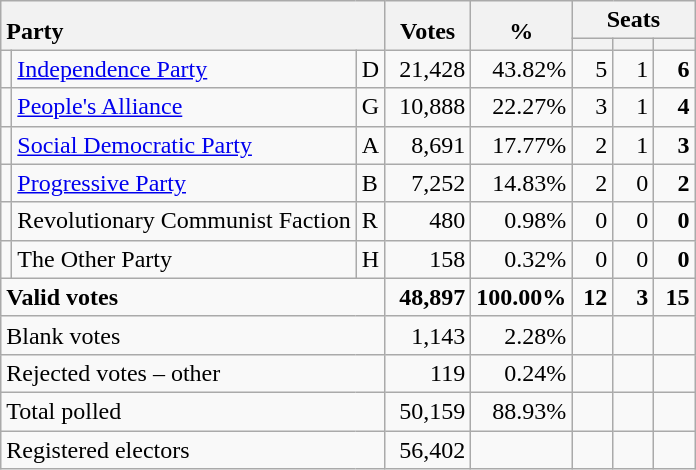<table class="wikitable" border="1" style="text-align:right;">
<tr>
<th style="text-align:left;" valign=bottom rowspan=2 colspan=3>Party</th>
<th align=center valign=bottom rowspan=2 width="50">Votes</th>
<th align=center valign=bottom rowspan=2 width="50">%</th>
<th colspan=3>Seats</th>
</tr>
<tr>
<th align=center valign=bottom width="20"><small></small></th>
<th align=center valign=bottom width="20"><small><a href='#'></a></small></th>
<th align=center valign=bottom width="20"><small></small></th>
</tr>
<tr>
<td></td>
<td align=left><a href='#'>Independence Party</a></td>
<td align=left>D</td>
<td>21,428</td>
<td>43.82%</td>
<td>5</td>
<td>1</td>
<td><strong>6</strong></td>
</tr>
<tr>
<td></td>
<td align=left><a href='#'>People's Alliance</a></td>
<td align=left>G</td>
<td>10,888</td>
<td>22.27%</td>
<td>3</td>
<td>1</td>
<td><strong>4</strong></td>
</tr>
<tr>
<td></td>
<td align=left><a href='#'>Social Democratic Party</a></td>
<td align=left>A</td>
<td>8,691</td>
<td>17.77%</td>
<td>2</td>
<td>1</td>
<td><strong>3</strong></td>
</tr>
<tr>
<td></td>
<td align=left><a href='#'>Progressive Party</a></td>
<td align=left>B</td>
<td>7,252</td>
<td>14.83%</td>
<td>2</td>
<td>0</td>
<td><strong>2</strong></td>
</tr>
<tr>
<td></td>
<td align=left>Revolutionary Communist Faction</td>
<td align=left>R</td>
<td>480</td>
<td>0.98%</td>
<td>0</td>
<td>0</td>
<td><strong>0</strong></td>
</tr>
<tr>
<td></td>
<td align=left>The Other Party</td>
<td align=left>H</td>
<td>158</td>
<td>0.32%</td>
<td>0</td>
<td>0</td>
<td><strong>0</strong></td>
</tr>
<tr style="font-weight:bold">
<td align=left colspan=3>Valid votes</td>
<td>48,897</td>
<td>100.00%</td>
<td>12</td>
<td>3</td>
<td>15</td>
</tr>
<tr>
<td align=left colspan=3>Blank votes</td>
<td>1,143</td>
<td>2.28%</td>
<td></td>
<td></td>
<td></td>
</tr>
<tr>
<td align=left colspan=3>Rejected votes – other</td>
<td>119</td>
<td>0.24%</td>
<td></td>
<td></td>
<td></td>
</tr>
<tr>
<td align=left colspan=3>Total polled</td>
<td>50,159</td>
<td>88.93%</td>
<td></td>
<td></td>
<td></td>
</tr>
<tr>
<td align=left colspan=3>Registered electors</td>
<td>56,402</td>
<td></td>
<td></td>
<td></td>
<td></td>
</tr>
</table>
